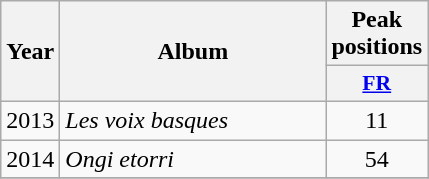<table class="wikitable">
<tr>
<th align="center" rowspan="2" width="10">Year</th>
<th align="center" rowspan="2" width="170">Album</th>
<th align="center" colspan="1" width="20">Peak positions</th>
</tr>
<tr>
<th scope="col" style="width:3em;font-size:90%;"><a href='#'>FR</a><br></th>
</tr>
<tr>
<td style="text-align:center;">2013</td>
<td><em>Les voix basques</em></td>
<td style="text-align:center;">11</td>
</tr>
<tr>
<td style="text-align:center;">2014</td>
<td><em>Ongi etorri</em></td>
<td style="text-align:center;">54</td>
</tr>
<tr>
</tr>
</table>
